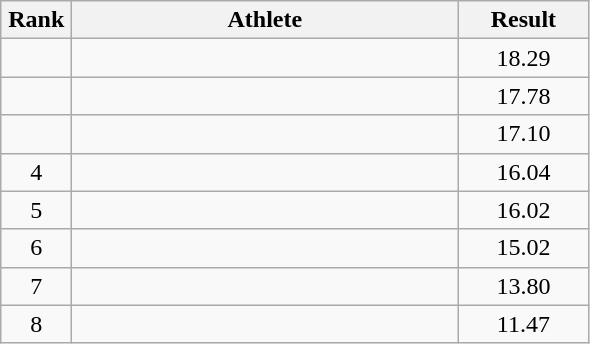<table class=wikitable style="text-align:center">
<tr>
<th width=40>Rank</th>
<th width=250>Athlete</th>
<th width=80>Result</th>
</tr>
<tr>
<td></td>
<td align=left></td>
<td>18.29</td>
</tr>
<tr>
<td></td>
<td align=left></td>
<td>17.78</td>
</tr>
<tr>
<td></td>
<td align=left></td>
<td>17.10</td>
</tr>
<tr>
<td>4</td>
<td align=left></td>
<td>16.04</td>
</tr>
<tr>
<td>5</td>
<td align=left></td>
<td>16.02</td>
</tr>
<tr>
<td>6</td>
<td align=left></td>
<td>15.02</td>
</tr>
<tr>
<td>7</td>
<td align=left></td>
<td>13.80</td>
</tr>
<tr>
<td>8</td>
<td align=left></td>
<td>11.47</td>
</tr>
</table>
